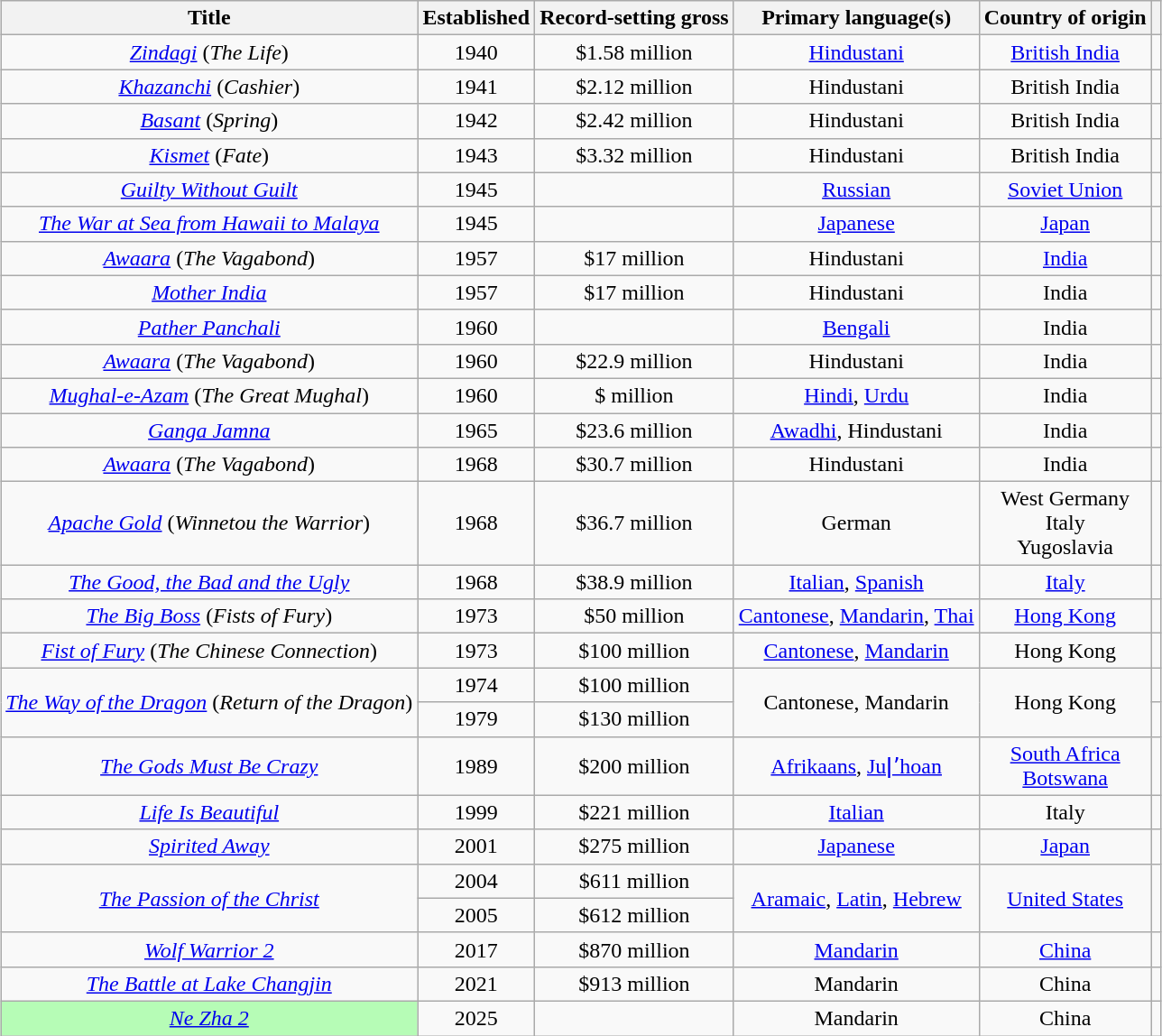<table class="wikitable" style="margin:auto; text-align:center">
<tr>
<th>Title</th>
<th>Established</th>
<th>Record-setting gross</th>
<th>Primary language(s)</th>
<th>Country of origin</th>
<th></th>
</tr>
<tr>
<td><em><a href='#'>Zindagi</a></em> (<em>The Life</em>)</td>
<td>1940</td>
<td>$1.58 million</td>
<td><a href='#'>Hindustani</a></td>
<td><a href='#'>British India</a></td>
<td></td>
</tr>
<tr>
<td><em><a href='#'>Khazanchi</a></em> (<em>Cashier</em>)</td>
<td>1941</td>
<td>$2.12 million</td>
<td>Hindustani</td>
<td>British India</td>
<td></td>
</tr>
<tr>
<td><em><a href='#'>Basant</a></em> (<em>Spring</em>)</td>
<td>1942</td>
<td>$2.42 million</td>
<td>Hindustani</td>
<td>British India</td>
<td></td>
</tr>
<tr>
<td><em><a href='#'>Kismet</a></em> (<em>Fate</em>)</td>
<td>1943</td>
<td>$3.32 million</td>
<td>Hindustani</td>
<td>British India</td>
<td></td>
</tr>
<tr>
<td><em><a href='#'>Guilty Without Guilt</a></em></td>
<td>1945</td>
<td></td>
<td><a href='#'>Russian</a></td>
<td><a href='#'>Soviet Union</a></td>
<td></td>
</tr>
<tr>
<td><em><a href='#'>The War at Sea from Hawaii to Malaya</a></em></td>
<td>1945</td>
<td></td>
<td><a href='#'>Japanese</a></td>
<td><a href='#'>Japan</a></td>
<td></td>
</tr>
<tr>
<td><em><a href='#'>Awaara</a></em> (<em>The Vagabond</em>)</td>
<td>1957</td>
<td>$17 million</td>
<td>Hindustani</td>
<td><a href='#'>India</a></td>
<td></td>
</tr>
<tr>
<td scope="row"><em><a href='#'>Mother India</a></em></td>
<td style="text-align:center;">1957</td>
<td>$17 million</td>
<td>Hindustani</td>
<td>India</td>
<td style="text-align:center"></td>
</tr>
<tr>
<td><em><a href='#'>Pather Panchali</a></em></td>
<td>1960</td>
<td></td>
<td><a href='#'>Bengali</a></td>
<td>India</td>
<td></td>
</tr>
<tr>
<td><em><a href='#'>Awaara</a></em> (<em>The Vagabond</em>)</td>
<td>1960</td>
<td>$22.9 million</td>
<td>Hindustani</td>
<td>India</td>
<td></td>
</tr>
<tr>
<td scope="row"><em><a href='#'>Mughal-e-Azam</a></em> (<em>The Great Mughal</em>)</td>
<td style="text-align:center;">1960</td>
<td>$ million</td>
<td scope="row"><a href='#'>Hindi</a>, <a href='#'>Urdu</a></td>
<td>India</td>
<td style="text-align:center"></td>
</tr>
<tr>
<td scope="row"><em><a href='#'>Ganga Jamna</a></em></td>
<td style="text-align:center;">1965</td>
<td>$23.6 million</td>
<td scope="row"><a href='#'>Awadhi</a>, Hindustani</td>
<td>India</td>
<td style="text-align:center"></td>
</tr>
<tr>
<td scope="row"><em><a href='#'>Awaara</a></em> (<em>The Vagabond</em>)</td>
<td style="text-align:center;">1968</td>
<td>$30.7 million</td>
<td scope="row">Hindustani</td>
<td>India</td>
<td style="text-align:center"></td>
</tr>
<tr>
<td><em><a href='#'>Apache Gold</a></em> (<em>Winnetou the Warrior</em>)</td>
<td>1968</td>
<td>$36.7 million</td>
<td>German</td>
<td>West Germany <br> Italy <br> Yugoslavia</td>
<td></td>
</tr>
<tr>
<td scope="row"><em><a href='#'>The Good, the Bad and the Ugly</a></em></td>
<td style="text-align:center;">1968</td>
<td>$38.9 million</td>
<td scope="row"><a href='#'>Italian</a>, <a href='#'>Spanish</a></td>
<td scope="row"><a href='#'>Italy</a></td>
<td style="text-align:center"></td>
</tr>
<tr>
<td><em><a href='#'>The Big Boss</a></em> (<em>Fists of Fury</em>)</td>
<td style="text-align:center;">1973</td>
<td>$50 million</td>
<td><a href='#'>Cantonese</a>, <a href='#'>Mandarin</a>, <a href='#'>Thai</a></td>
<td><a href='#'>Hong Kong</a></td>
<td style="text-align:center"></td>
</tr>
<tr>
<td scope="row"><em><a href='#'>Fist of Fury</a></em> (<em>The Chinese Connection</em>)</td>
<td style="text-align:center;">1973</td>
<td>$100 million</td>
<td scope="row"><a href='#'>Cantonese</a>, <a href='#'>Mandarin</a></td>
<td>Hong Kong</td>
<td style="text-align:center"></td>
</tr>
<tr>
<td rowspan="2"><em><a href='#'>The Way of the Dragon</a></em> (<em>Return of the Dragon</em>)</td>
<td>1974</td>
<td>$100 million</td>
<td rowspan="2">Cantonese, Mandarin</td>
<td rowspan="2">Hong Kong</td>
<td></td>
</tr>
<tr>
<td style="text-align:center;">1979</td>
<td>$130 million</td>
<td style="text-align:center"></td>
</tr>
<tr>
<td scope="row"><em><a href='#'>The Gods Must Be Crazy</a></em></td>
<td style="text-align:center;">1989</td>
<td>$200 million</td>
<td scope="row"><a href='#'>Afrikaans</a>, <a href='#'>Juǀʼhoan</a></td>
<td scope="row"><a href='#'>South Africa</a> <br> <a href='#'>Botswana</a></td>
<td style="text-align:center"></td>
</tr>
<tr>
<td scope="row"><em><a href='#'>Life Is Beautiful</a></em></td>
<td style="text-align:center;">1999</td>
<td>$221 million</td>
<td scope="row"><a href='#'>Italian</a></td>
<td scope="row">Italy</td>
<td style="text-align:center"></td>
</tr>
<tr>
<td scope="row"><em><a href='#'>Spirited Away</a></em></td>
<td style="text-align:center;">2001</td>
<td>$275 million</td>
<td scope="row"><a href='#'>Japanese</a></td>
<td scope="row"><a href='#'>Japan</a></td>
<td style="text-align:center"></td>
</tr>
<tr>
<td rowspan="2" scope="row"><em><a href='#'>The Passion of the Christ</a></em></td>
<td style="text-align:center;">2004</td>
<td>$611 million</td>
<td rowspan="2" scope="row"><a href='#'>Aramaic</a>, <a href='#'>Latin</a>, <a href='#'>Hebrew</a></td>
<td rowspan="2" scope="row"><a href='#'>United States</a></td>
<td rowspan="2" style="text-align:center"></td>
</tr>
<tr>
<td>2005</td>
<td>$612 million</td>
</tr>
<tr>
<td scope="row"><em><a href='#'>Wolf Warrior 2</a></em></td>
<td style="text-align:center;">2017</td>
<td>$870 million</td>
<td scope="row"><a href='#'>Mandarin</a></td>
<td scope="row"><a href='#'>China</a></td>
<td style="text-align:center"></td>
</tr>
<tr>
<td><em><a href='#'>The Battle at Lake Changjin</a></em></td>
<td style="text-align:center;">2021</td>
<td>$913 million</td>
<td>Mandarin</td>
<td>China</td>
<td style="text-align:center"></td>
</tr>
<tr>
<td style="background:#b6fcb6;"><em><a href='#'>Ne Zha 2</a></em> </td>
<td style="text-align:center;">2025</td>
<td></td>
<td>Mandarin</td>
<td>China</td>
<td></td>
</tr>
</table>
